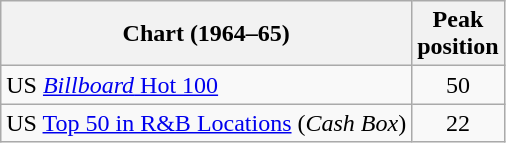<table class="wikitable sortable">
<tr>
<th>Chart (1964–65)</th>
<th>Peak<br>position</th>
</tr>
<tr>
<td>US <a href='#'><em>Billboard</em> Hot 100</a></td>
<td align="center">50</td>
</tr>
<tr>
<td>US <a href='#'>Top 50 in R&B Locations</a> (<em>Cash Box</em>)</td>
<td align="center">22</td>
</tr>
</table>
